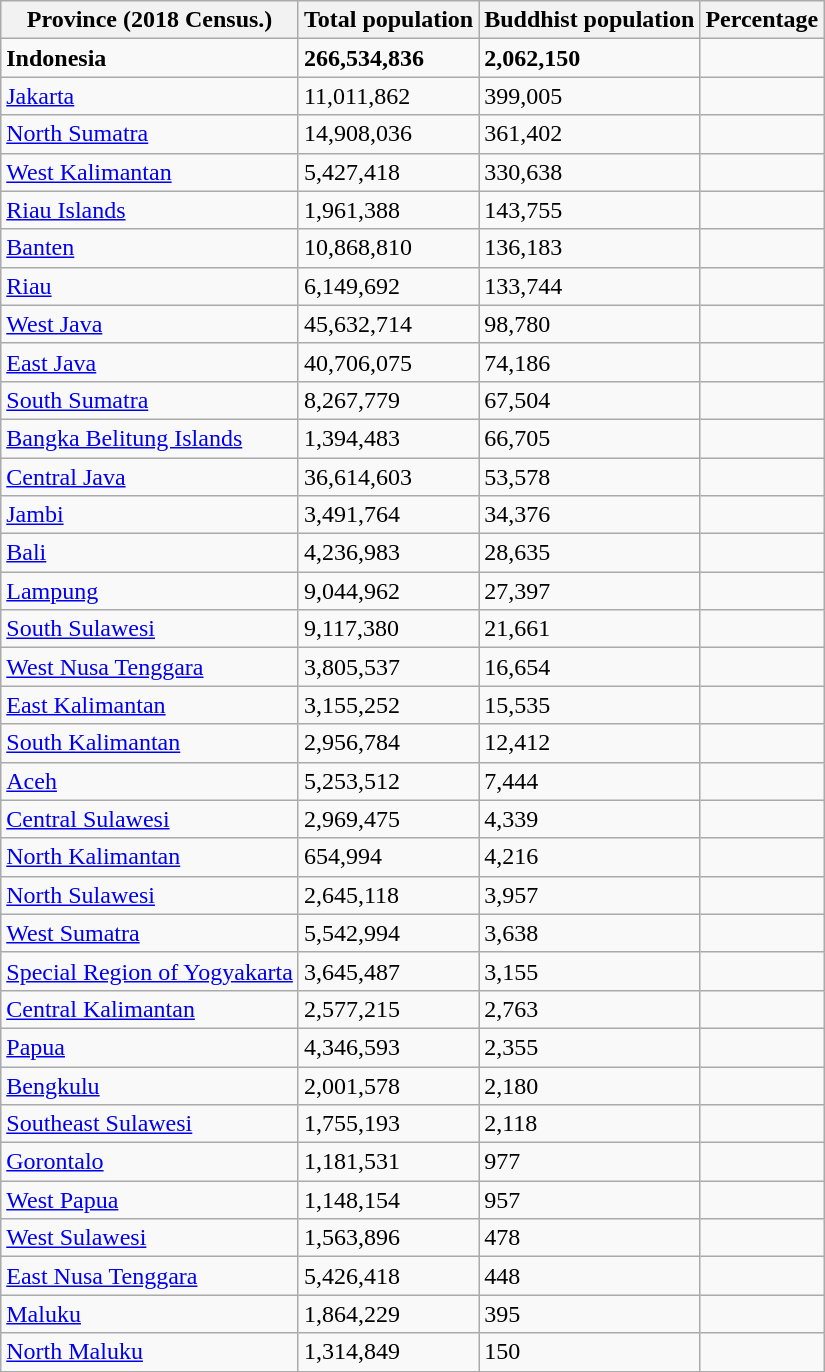<table class="wikitable sortable">
<tr>
<th>Province (2018 Census.)</th>
<th>Total population</th>
<th>Buddhist population</th>
<th>Percentage</th>
</tr>
<tr>
<td><strong>Indonesia</strong></td>
<td><strong>266,534,836</strong></td>
<td><strong>2,062,150</strong></td>
<td></td>
</tr>
<tr>
<td><a href='#'>Jakarta</a></td>
<td>11,011,862</td>
<td>399,005</td>
<td></td>
</tr>
<tr>
<td><a href='#'>North Sumatra</a></td>
<td>14,908,036</td>
<td>361,402</td>
<td></td>
</tr>
<tr>
<td><a href='#'>West Kalimantan</a></td>
<td>5,427,418</td>
<td>330,638</td>
<td></td>
</tr>
<tr>
<td><a href='#'>Riau Islands</a></td>
<td>1,961,388</td>
<td>143,755</td>
<td></td>
</tr>
<tr>
<td><a href='#'>Banten</a></td>
<td>10,868,810</td>
<td>136,183</td>
<td></td>
</tr>
<tr>
<td><a href='#'>Riau</a></td>
<td>6,149,692</td>
<td>133,744</td>
<td></td>
</tr>
<tr>
<td><a href='#'>West Java</a></td>
<td>45,632,714</td>
<td>98,780</td>
<td></td>
</tr>
<tr>
<td><a href='#'>East Java</a></td>
<td>40,706,075</td>
<td>74,186</td>
<td></td>
</tr>
<tr>
<td><a href='#'>South Sumatra</a></td>
<td>8,267,779</td>
<td>67,504</td>
<td></td>
</tr>
<tr>
<td><a href='#'>Bangka Belitung Islands</a></td>
<td>1,394,483</td>
<td>66,705</td>
<td></td>
</tr>
<tr>
<td><a href='#'>Central Java</a></td>
<td>36,614,603</td>
<td>53,578</td>
<td></td>
</tr>
<tr>
<td><a href='#'>Jambi</a></td>
<td>3,491,764</td>
<td>34,376</td>
<td></td>
</tr>
<tr>
<td><a href='#'>Bali</a></td>
<td>4,236,983</td>
<td>28,635</td>
<td></td>
</tr>
<tr>
<td><a href='#'>Lampung</a></td>
<td>9,044,962</td>
<td>27,397</td>
<td></td>
</tr>
<tr>
<td><a href='#'>South Sulawesi</a></td>
<td>9,117,380</td>
<td>21,661</td>
<td></td>
</tr>
<tr>
<td><a href='#'>West Nusa Tenggara</a></td>
<td>3,805,537</td>
<td>16,654</td>
<td></td>
</tr>
<tr>
<td><a href='#'>East Kalimantan</a></td>
<td>3,155,252</td>
<td>15,535</td>
<td></td>
</tr>
<tr>
<td><a href='#'>South Kalimantan</a></td>
<td>2,956,784</td>
<td>12,412</td>
<td></td>
</tr>
<tr>
<td><a href='#'>Aceh</a></td>
<td>5,253,512</td>
<td>7,444</td>
<td></td>
</tr>
<tr>
<td><a href='#'>Central Sulawesi</a></td>
<td>2,969,475</td>
<td>4,339</td>
<td></td>
</tr>
<tr>
<td><a href='#'>North Kalimantan</a></td>
<td>654,994</td>
<td>4,216</td>
<td></td>
</tr>
<tr>
<td><a href='#'>North Sulawesi</a></td>
<td>2,645,118</td>
<td>3,957</td>
<td></td>
</tr>
<tr>
<td><a href='#'>West Sumatra</a></td>
<td>5,542,994</td>
<td>3,638</td>
<td></td>
</tr>
<tr>
<td><a href='#'>Special Region of Yogyakarta</a></td>
<td>3,645,487</td>
<td>3,155</td>
<td></td>
</tr>
<tr>
<td><a href='#'>Central Kalimantan</a></td>
<td>2,577,215</td>
<td>2,763</td>
<td></td>
</tr>
<tr>
<td><a href='#'>Papua</a></td>
<td>4,346,593</td>
<td>2,355</td>
<td></td>
</tr>
<tr>
<td><a href='#'>Bengkulu</a></td>
<td>2,001,578</td>
<td>2,180</td>
<td></td>
</tr>
<tr>
<td><a href='#'>Southeast Sulawesi</a></td>
<td>1,755,193</td>
<td>2,118</td>
<td></td>
</tr>
<tr>
<td><a href='#'>Gorontalo</a></td>
<td>1,181,531</td>
<td>977</td>
<td></td>
</tr>
<tr>
<td><a href='#'>West Papua</a></td>
<td>1,148,154</td>
<td>957</td>
<td></td>
</tr>
<tr>
<td><a href='#'>West Sulawesi</a></td>
<td>1,563,896</td>
<td>478</td>
<td></td>
</tr>
<tr>
<td><a href='#'>East Nusa Tenggara</a></td>
<td>5,426,418</td>
<td>448</td>
<td></td>
</tr>
<tr>
<td><a href='#'>Maluku</a></td>
<td>1,864,229</td>
<td>395</td>
<td></td>
</tr>
<tr>
<td><a href='#'>North Maluku</a></td>
<td>1,314,849</td>
<td>150</td>
<td></td>
</tr>
</table>
